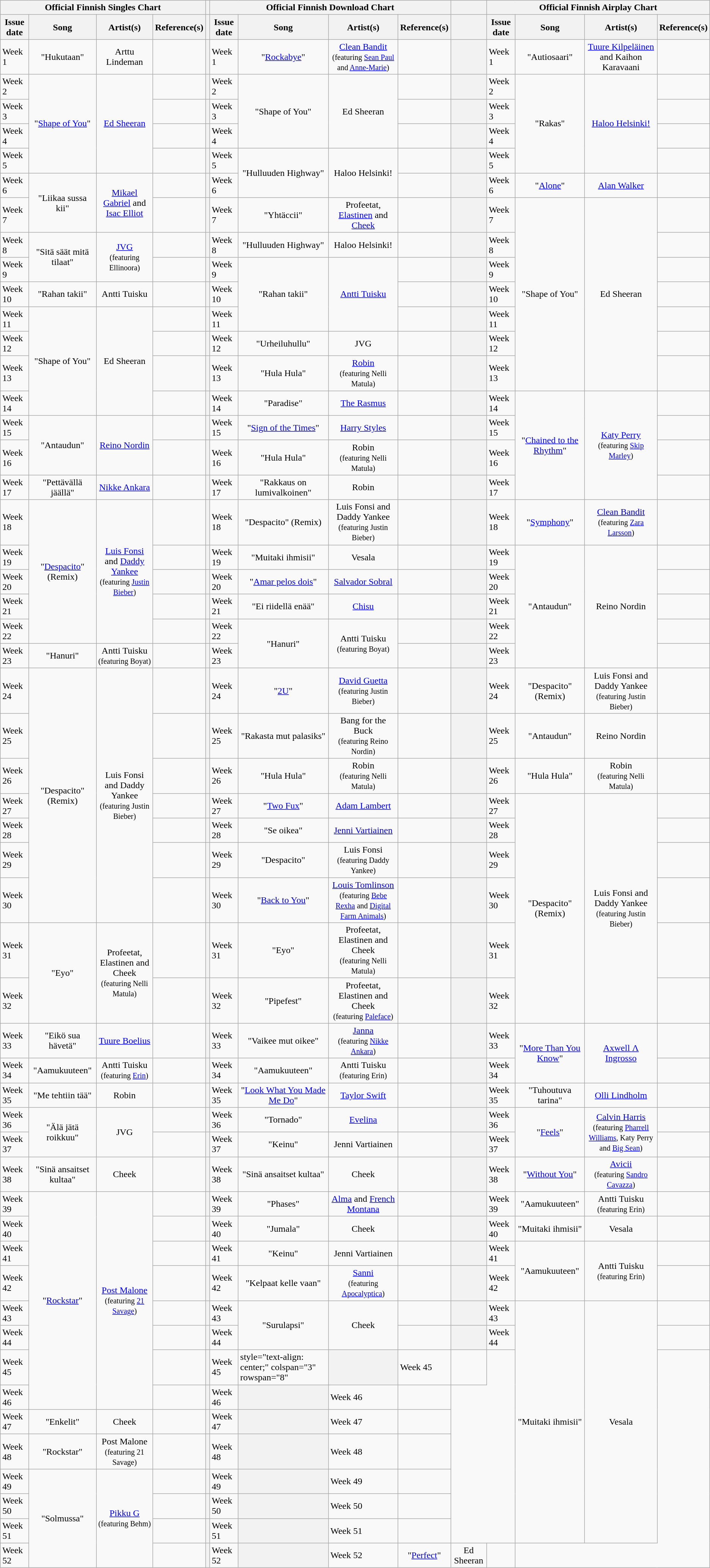<table class="wikitable">
<tr>
<th style="text-align: center;" colspan="4">Official Finnish Singles Chart</th>
<th style="text-align: center;" colspan="1"></th>
<th style="text-align: center;" colspan="4">Official Finnish Download Chart</th>
<th style="text-align: center;" colspan="1"></th>
<th style="text-align: center;" colspan="4">Official Finnish Airplay Chart</th>
</tr>
<tr>
<th style="text-align: center;">Issue date</th>
<th style="text-align: center;">Song</th>
<th style="text-align: center;">Artist(s)</th>
<th style="text-align: center;">Reference(s)</th>
<th style="text-align: center;"></th>
<th style="text-align: center;">Issue date</th>
<th style="text-align: center;">Song</th>
<th style="text-align: center;">Artist(s)</th>
<th style="text-align: center;">Reference(s)</th>
<th style="text-align: center;"></th>
<th style="text-align: center;">Issue date</th>
<th style="text-align: center;">Song</th>
<th style="text-align: center;">Artist(s)</th>
<th style="text-align: center;">Reference(s)</th>
</tr>
<tr>
<td>Week 1</td>
<td style="text-align: center;">"Hukutaan"</td>
<td style="text-align: center;">Arttu Lindeman</td>
<td style="text-align: center;"></td>
<th style="text-align: center;"></th>
<td style="text-align: left;">Week 1</td>
<td style="text-align: center;">"<a href='#'>Rockabye</a>"</td>
<td style="text-align: center;"><a href='#'>Clean Bandit</a><br><small>(featuring <a href='#'>Sean Paul</a> and <a href='#'>Anne-Marie</a>)</small></td>
<td style="text-align: center;"></td>
<th style="text-align: center;"></th>
<td style="text-align: left;">Week 1</td>
<td style="text-align: center;">"Autiosaari"</td>
<td style="text-align: center;"><a href='#'>Tuure Kilpeläinen</a> and Kaihon Karavaani</td>
<td style="text-align: center;"></td>
</tr>
<tr>
<td>Week 2</td>
<td style="text-align: center;" rowspan="4">"<a href='#'>Shape of You</a>"</td>
<td style="text-align: center;" rowspan="4"><a href='#'>Ed Sheeran</a></td>
<td style="text-align: center;"></td>
<th style="text-align: center;"></th>
<td style="text-align: left;">Week 2</td>
<td style="text-align: center;" rowspan="3">"Shape of You"</td>
<td style="text-align: center;" rowspan="3">Ed Sheeran</td>
<td style="text-align: center;"></td>
<th style="text-align: center;"></th>
<td style="text-align: left;">Week 2</td>
<td style="text-align: center;" rowspan="4">"Rakas"</td>
<td style="text-align: center;" rowspan="4"><a href='#'>Haloo Helsinki!</a></td>
<td style="text-align: center;"></td>
</tr>
<tr>
<td>Week 3</td>
<td style="text-align: center;"></td>
<th style="text-align: center;"></th>
<td style="text-align: left;">Week 3</td>
<td style="text-align: center;"></td>
<th style="text-align: center;"></th>
<td style="text-align: left;">Week 3</td>
<td style="text-align: center;"></td>
</tr>
<tr>
<td>Week 4</td>
<td style="text-align: center;"></td>
<th style="text-align: center;"></th>
<td style="text-align: left;">Week 4</td>
<td style="text-align: center;"></td>
<th style="text-align: center;"></th>
<td style="text-align: left;">Week 4</td>
<td style="text-align: center;"></td>
</tr>
<tr>
<td>Week 5</td>
<td style="text-align: center;"></td>
<th style="text-align: center;"></th>
<td style="text-align: left;">Week 5</td>
<td style="text-align: center;" rowspan="2">"Hulluuden Highway"</td>
<td style="text-align: center;" rowspan="2">Haloo Helsinki!</td>
<td style="text-align: center;"></td>
<th style="text-align: center;"></th>
<td style="text-align: left;">Week 5</td>
<td style="text-align: center;"></td>
</tr>
<tr>
<td>Week 6</td>
<td style="text-align: center;" rowspan="2">"Liikaa sussa kii"</td>
<td style="text-align: center;" rowspan="2"><a href='#'>Mikael Gabriel</a> and <a href='#'>Isac Elliot</a></td>
<td style="text-align: center;"></td>
<th style="text-align: center;"></th>
<td style="text-align: left;">Week 6</td>
<td style="text-align: center;"></td>
<th style="text-align: center;"></th>
<td style="text-align: left;">Week 6</td>
<td style="text-align: center;">"<a href='#'>Alone</a>"</td>
<td style="text-align: center;"><a href='#'>Alan Walker</a></td>
<td style="text-align: center;"></td>
</tr>
<tr>
<td>Week 7</td>
<td style="text-align: center;"></td>
<th style="text-align: center;"></th>
<td style="text-align: left;">Week 7</td>
<td style="text-align: center;">"Yhtäccii"</td>
<td style="text-align: center;">Profeetat, <a href='#'>Elastinen</a> and <a href='#'>Cheek</a></td>
<td style="text-align: center;"></td>
<th style="text-align: center;"></th>
<td style="text-align: left;">Week 7</td>
<td style="text-align: center;" rowspan="7">"Shape of You"</td>
<td style="text-align: center;" rowspan="7">Ed Sheeran</td>
<td style="text-align: center;"></td>
</tr>
<tr>
<td>Week 8</td>
<td style="text-align: center;" rowspan="2">"Sitä säät mitä tilaat"</td>
<td style="text-align: center;" rowspan="2"><a href='#'>JVG</a><br><small>(featuring Ellinoora)</small></td>
<td style="text-align: center;"></td>
<th style="text-align: center;"></th>
<td style="text-align: left;">Week 8</td>
<td style="text-align: center;">"Hulluuden Highway"</td>
<td style="text-align: center;">Haloo Helsinki!</td>
<td style="text-align: center;"></td>
<th style="text-align: center;"></th>
<td style="text-align: left;">Week 8</td>
<td style="text-align: center;"></td>
</tr>
<tr>
<td>Week 9</td>
<td style="text-align: center;"></td>
<th style="text-align: center;"></th>
<td style="text-align: left;">Week 9</td>
<td style="text-align: center;" rowspan="3">"Rahan takii"</td>
<td style="text-align: center;" rowspan="3"><a href='#'>Antti Tuisku</a></td>
<td style="text-align: center;"></td>
<th style="text-align: center;"></th>
<td style="text-align: left;">Week 9</td>
<td style="text-align: center;"></td>
</tr>
<tr>
<td>Week 10</td>
<td style="text-align: center;">"Rahan takii"</td>
<td style="text-align: center;">Antti Tuisku</td>
<td style="text-align: center;"></td>
<th style="text-align: center;"></th>
<td style="text-align: left;">Week 10</td>
<td style="text-align: center;"></td>
<th style="text-align: center;"></th>
<td style="text-align: left;">Week 10</td>
<td style="text-align: center;"></td>
</tr>
<tr>
<td>Week 11</td>
<td style="text-align: center;" rowspan="4">"Shape of You"</td>
<td style="text-align: center;" rowspan="4">Ed Sheeran</td>
<td style="text-align: center;"></td>
<th style="text-align: center;"></th>
<td style="text-align: left;">Week 11</td>
<td style="text-align: center;"></td>
<th style="text-align: center;"></th>
<td style="text-align: left;">Week 11</td>
<td style="text-align: center;"></td>
</tr>
<tr>
<td>Week 12</td>
<td style="text-align: center;"></td>
<th style="text-align: center;"></th>
<td style="text-align: left;">Week 12</td>
<td style="text-align: center;">"Urheiluhullu"</td>
<td style="text-align: center;">JVG</td>
<td style="text-align: center;"></td>
<th style="text-align: center;"></th>
<td style="text-align: left;">Week 12</td>
<td style="text-align: center;"></td>
</tr>
<tr>
<td>Week 13</td>
<td style="text-align: center;"></td>
<th style="text-align: center;"></th>
<td style="text-align: left;">Week 13</td>
<td style="text-align: center;">"Hula Hula"</td>
<td style="text-align: center;"><a href='#'>Robin</a><br><small>(featuring Nelli Matula)</small></td>
<td style="text-align: center;"></td>
<th style="text-align: center;"></th>
<td style="text-align: left;">Week 13</td>
<td style="text-align: center;"></td>
</tr>
<tr>
<td>Week 14</td>
<td style="text-align: center;"></td>
<th style="text-align: center;"></th>
<td style="text-align: left;">Week 14</td>
<td style="text-align: center;">"Paradise"</td>
<td style="text-align: center;"><a href='#'>The Rasmus</a></td>
<td style="text-align: center;"></td>
<th style="text-align: center;"></th>
<td style="text-align: left;">Week 14</td>
<td style="text-align: center;" rowspan="4">"<a href='#'>Chained to the Rhythm</a>"</td>
<td style="text-align: center;" rowspan="4"><a href='#'>Katy Perry</a><br><small>(featuring <a href='#'>Skip Marley</a>)</small></td>
<td style="text-align: center;"></td>
</tr>
<tr>
<td>Week 15</td>
<td style="text-align: center;" rowspan="2">"Antaudun"</td>
<td style="text-align: center;" rowspan="2"><a href='#'>Reino Nordin</a></td>
<td style="text-align: center;"></td>
<th style="text-align: center;"></th>
<td style="text-align: left;">Week 15</td>
<td style="text-align: center;">"<a href='#'>Sign of the Times</a>"</td>
<td style="text-align: center;"><a href='#'>Harry Styles</a></td>
<td style="text-align: center;"></td>
<th style="text-align: center;"></th>
<td style="text-align: left;">Week 15</td>
<td style="text-align: center;"></td>
</tr>
<tr>
<td>Week 16</td>
<td style="text-align: center;"></td>
<th style="text-align: center;"></th>
<td style="text-align: left;">Week 16</td>
<td style="text-align: center;">"Hula Hula"</td>
<td style="text-align: center;">Robin<br><small>(featuring Nelli Matula)</small></td>
<td style="text-align: center;"></td>
<th style="text-align: center;"></th>
<td style="text-align: left;">Week 16</td>
<td style="text-align: center;"></td>
</tr>
<tr>
<td>Week 17</td>
<td style="text-align: center;">"Pettävällä jäällä"</td>
<td style="text-align: center;"><a href='#'>Nikke Ankara</a></td>
<td style="text-align: center;"></td>
<th style="text-align: center;"></th>
<td style="text-align: left;">Week 17</td>
<td style="text-align: center;">"Rakkaus on lumivalkoinen"</td>
<td style="text-align: center;">Robin</td>
<td style="text-align: center;"></td>
<th style="text-align: center;"></th>
<td style="text-align: left;">Week 17</td>
<td style="text-align: center;"></td>
</tr>
<tr>
<td>Week 18</td>
<td style="text-align: center;" rowspan="5">"<a href='#'>Despacito</a>" (Remix)</td>
<td style="text-align: center;" rowspan="5"><a href='#'>Luis Fonsi</a> and <a href='#'>Daddy Yankee</a><br><small>(featuring <a href='#'>Justin Bieber</a>)</small></td>
<td style="text-align: center;"></td>
<th style="text-align: center;"></th>
<td style="text-align: left;">Week 18</td>
<td style="text-align: center;">"Despacito" (Remix)</td>
<td style="text-align: center;">Luis Fonsi and Daddy Yankee<br><small>(featuring Justin Bieber)</small></td>
<td style="text-align: center;"></td>
<th style="text-align: center;"></th>
<td style="text-align: left;">Week 18</td>
<td style="text-align: center;">"<a href='#'>Symphony</a>"</td>
<td style="text-align: center;"><a href='#'>Clean Bandit</a><br><small>(featuring <a href='#'>Zara Larsson</a>)</small></td>
<td style="text-align: center;"></td>
</tr>
<tr>
<td>Week 19</td>
<td style="text-align: center;"></td>
<th style="text-align: center;"></th>
<td style="text-align: left;">Week 19</td>
<td style="text-align: center;">"Muitaki ihmisii"</td>
<td style="text-align: center;">Vesala</td>
<td style="text-align: center;"></td>
<th style="text-align: center;"></th>
<td style="text-align: left;">Week 19</td>
<td style="text-align: center;" rowspan="5">"Antaudun"</td>
<td style="text-align: center;" rowspan="5">Reino Nordin</td>
<td style="text-align: center;"></td>
</tr>
<tr>
<td>Week 20</td>
<td style="text-align: center;"></td>
<th style="text-align: center;"></th>
<td style="text-align: left;">Week 20</td>
<td style="text-align: center;">"<a href='#'>Amar pelos dois</a>"</td>
<td style="text-align: center;"><a href='#'>Salvador Sobral</a></td>
<td style="text-align: center;"></td>
<th style="text-align: center;"></th>
<td style="text-align: left;">Week 20</td>
<td style="text-align: center;"></td>
</tr>
<tr>
<td>Week 21</td>
<td style="text-align: center;"></td>
<th style="text-align: center;"></th>
<td style="text-align: left;">Week 21</td>
<td style="text-align: center;">"Ei riidellä enää"</td>
<td style="text-align: center;"><a href='#'>Chisu</a></td>
<td style="text-align: center;"></td>
<th style="text-align: center;"></th>
<td style="text-align: left;">Week 21</td>
<td style="text-align: center;"></td>
</tr>
<tr>
<td>Week 22</td>
<td style="text-align: center;"></td>
<th style="text-align: center;"></th>
<td style="text-align: left;">Week 22</td>
<td style="text-align: center;" rowspan="2">"Hanuri"</td>
<td style="text-align: center;" rowspan="2">Antti Tuisku<br><small>(featuring Boyat)</small></td>
<td style="text-align: center;"></td>
<th style="text-align: center;"></th>
<td style="text-align: left;">Week 22</td>
<td style="text-align: center;"></td>
</tr>
<tr>
<td>Week 23</td>
<td style="text-align: center;">"Hanuri"</td>
<td style="text-align: center;">Antti Tuisku<br><small>(featuring Boyat)</small></td>
<td style="text-align: center;"></td>
<th style="text-align: center;"></th>
<td style="text-align: left;">Week 23</td>
<td style="text-align: center;"></td>
<th style="text-align: center;"></th>
<td style="text-align: left;">Week 23</td>
<td style="text-align: center;"></td>
</tr>
<tr>
<td>Week 24</td>
<td style="text-align: center;" rowspan="7">"Despacito" (Remix)</td>
<td style="text-align: center;" rowspan="7">Luis Fonsi and Daddy Yankee<br><small>(featuring Justin Bieber)</small></td>
<td style="text-align: center;"></td>
<th style="text-align: center;"></th>
<td style="text-align: left;">Week 24</td>
<td style="text-align: center;">"<a href='#'>2U</a>"</td>
<td style="text-align: center;"><a href='#'>David Guetta</a><br><small>(featuring Justin Bieber)</small></td>
<td style="text-align: center;"></td>
<th style="text-align: center;"></th>
<td style="text-align: left;">Week 24</td>
<td style="text-align: center;">"Despacito" (Remix)</td>
<td style="text-align: center;">Luis Fonsi and Daddy Yankee<br><small>(featuring Justin Bieber)</small></td>
<td style="text-align: center;"></td>
</tr>
<tr>
<td>Week 25</td>
<td style="text-align: center;"></td>
<th style="text-align: center;"></th>
<td style="text-align: left;">Week 25</td>
<td style="text-align: center;">"Rakasta mut palasiks"</td>
<td style="text-align: center;">Bang for the Buck<br><small>(featuring Reino Nordin)</small></td>
<td style="text-align: center;"></td>
<th style="text-align: center;"></th>
<td style="text-align: left;">Week 25</td>
<td style="text-align: center;">"Antaudun"</td>
<td style="text-align: center;">Reino Nordin</td>
<td style="text-align: center;"></td>
</tr>
<tr>
<td>Week 26</td>
<td style="text-align: center;"></td>
<th style="text-align: center;"></th>
<td style="text-align: left;">Week 26</td>
<td style="text-align: center;">"Hula Hula"</td>
<td style="text-align: center;">Robin<br><small>(featuring Nelli Matula)</small></td>
<td style="text-align: center;"></td>
<th style="text-align: center;"></th>
<td style="text-align: left;">Week 26</td>
<td style="text-align: center;">"Hula Hula"</td>
<td style="text-align: center;">Robin<br><small>(featuring Nelli Matula)</small></td>
<td style="text-align: center;"></td>
</tr>
<tr>
<td>Week 27</td>
<td style="text-align: center;"></td>
<th style="text-align: center;"></th>
<td style="text-align: left;">Week 27</td>
<td style="text-align: center;">"<a href='#'>Two Fux</a>"</td>
<td style="text-align: center;"><a href='#'>Adam Lambert</a></td>
<td style="text-align: center;"></td>
<th style="text-align: center;"></th>
<td style="text-align: left;">Week 27</td>
<td style="text-align: center;" rowspan="6">"Despacito" (Remix)</td>
<td style="text-align: center;" rowspan="6">Luis Fonsi and Daddy Yankee<br><small>(featuring Justin Bieber)</small></td>
<td style="text-align: center;"></td>
</tr>
<tr>
<td>Week 28</td>
<td style="text-align: center;"></td>
<th style="text-align: center;"></th>
<td style="text-align: left;">Week 28</td>
<td style="text-align: center;">"Se oikea"</td>
<td style="text-align: center;"><a href='#'>Jenni Vartiainen</a></td>
<td style="text-align: center;"></td>
<th style="text-align: center;"></th>
<td style="text-align: left;">Week 28</td>
<td style="text-align: center;"></td>
</tr>
<tr>
<td>Week 29</td>
<td style="text-align: center;"></td>
<th style="text-align: center;"></th>
<td style="text-align: left;">Week 29</td>
<td style="text-align: center;">"Despacito"</td>
<td style="text-align: center;">Luis Fonsi<br><small>(featuring Daddy Yankee)</small></td>
<td style="text-align: center;"></td>
<th style="text-align: center;"></th>
<td style="text-align: left;">Week 29</td>
<td style="text-align: center;"></td>
</tr>
<tr>
<td>Week 30</td>
<td style="text-align: center;"></td>
<th style="text-align: center;"></th>
<td style="text-align: left;">Week 30</td>
<td style="text-align: center;">"<a href='#'>Back to You</a>"</td>
<td style="text-align: center;"><a href='#'>Louis Tomlinson</a><br><small>(featuring <a href='#'>Bebe Rexha</a> and <a href='#'>Digital Farm Animals</a>)</small></td>
<td style="text-align: center;"></td>
<th style="text-align: center;"></th>
<td style="text-align: left;">Week 30</td>
<td style="text-align: center;"></td>
</tr>
<tr>
<td>Week 31</td>
<td style="text-align: center;" rowspan="2">"Eyo"</td>
<td style="text-align: center;" rowspan="2">Profeetat, Elastinen and Cheek<br><small>(featuring Nelli Matula)</small></td>
<td style="text-align: center;"></td>
<th style="text-align: center;"></th>
<td style="text-align: left;">Week 31</td>
<td style="text-align: center;">"Eyo"</td>
<td style="text-align: center;">Profeetat, Elastinen and Cheek<br><small>(featuring Nelli Matula)</small></td>
<td style="text-align: center;"></td>
<th style="text-align: center;"></th>
<td style="text-align: left;">Week 31</td>
<td style="text-align: center;"></td>
</tr>
<tr>
<td>Week 32</td>
<td style="text-align: center;"></td>
<th style="text-align: center;"></th>
<td style="text-align: left;">Week 32</td>
<td style="text-align: center;">"Pipefest"</td>
<td style="text-align: center;">Profeetat, Elastinen and Cheek<br><small>(featuring <a href='#'>Paleface</a>)</small></td>
<td style="text-align: center;"></td>
<th style="text-align: center;"></th>
<td style="text-align: left;">Week 32</td>
<td style="text-align: center;"></td>
</tr>
<tr>
<td>Week 33</td>
<td style="text-align: center;">"Eikö sua hävetä"</td>
<td style="text-align: center;"><a href='#'>Tuure Boelius</a></td>
<td style="text-align: center;"></td>
<th style="text-align: center;"></th>
<td style="text-align: left;">Week 33</td>
<td style="text-align: center;">"Vaikee mut oikee"</td>
<td style="text-align: center;"><a href='#'>Janna</a><br><small>(featuring <a href='#'>Nikke Ankara</a>)</small></td>
<td style="text-align: center;"></td>
<th style="text-align: center;"></th>
<td style="text-align: left;">Week 33</td>
<td style="text-align: center;" rowspan="2">"<a href='#'>More Than You Know</a>"</td>
<td style="text-align: center;" rowspan="2"><a href='#'>Axwell Λ Ingrosso</a></td>
<td style="text-align: center;"></td>
</tr>
<tr>
<td>Week 34</td>
<td style="text-align: center;">"Aamukuuteen"</td>
<td style="text-align: center;">Antti Tuisku<br><small>(featuring <a href='#'>Erin</a>)</small></td>
<td style="text-align: center;"></td>
<th style="text-align: center;"></th>
<td style="text-align: left;">Week 34</td>
<td style="text-align: center;">"Aamukuuteen"</td>
<td style="text-align: center;">Antti Tuisku<br><small>(featuring Erin)</small></td>
<td style="text-align: center;"></td>
<th style="text-align: center;"></th>
<td style="text-align: left;">Week 34</td>
<td style="text-align: center;"></td>
</tr>
<tr>
<td>Week 35</td>
<td style="text-align: center;">"Me tehtiin tää"</td>
<td style="text-align: center;">Robin</td>
<td style="text-align: center;"></td>
<th style="text-align: center;"></th>
<td style="text-align: left;">Week 35</td>
<td style="text-align: center;">"<a href='#'>Look What You Made Me Do</a>"</td>
<td style="text-align: center;"><a href='#'>Taylor Swift</a></td>
<td style="text-align: center;"></td>
<th style="text-align: center;"></th>
<td style="text-align: left;">Week 35</td>
<td style="text-align: center;">"Tuhoutuva tarina"</td>
<td style="text-align: center;"><a href='#'>Olli Lindholm</a></td>
<td style="text-align: center;"></td>
</tr>
<tr>
<td>Week 36</td>
<td style="text-align: center;" rowspan="2">"Älä jätä roikkuu"</td>
<td style="text-align: center;" rowspan="2">JVG</td>
<td style="text-align: center;"></td>
<th style="text-align: center;"></th>
<td style="text-align: left;">Week 36</td>
<td style="text-align: center;">"Tornado"</td>
<td style="text-align: center;"><a href='#'>Evelina</a></td>
<td style="text-align: center;"></td>
<th style="text-align: center;"></th>
<td style="text-align: left;">Week 36</td>
<td style="text-align: center;" rowspan="2">"<a href='#'>Feels</a>"</td>
<td style="text-align: center;" rowspan="2"><a href='#'>Calvin Harris</a><br><small>(featuring <a href='#'>Pharrell Williams</a>, Katy Perry and <a href='#'>Big Sean</a>)</small></td>
<td style="text-align: center;"></td>
</tr>
<tr>
<td>Week 37</td>
<td style="text-align: center;"></td>
<th style="text-align: center;"></th>
<td style="text-align: left;">Week 37</td>
<td style="text-align: center;">"Keinu"</td>
<td style="text-align: center;">Jenni Vartiainen</td>
<td style="text-align: center;"></td>
<th style="text-align: center;"></th>
<td style="text-align: left;">Week 37</td>
<td style="text-align: center;"></td>
</tr>
<tr>
<td>Week 38</td>
<td style="text-align: center;">"Sinä ansaitset kultaa"</td>
<td style="text-align: center;">Cheek</td>
<td style="text-align: center;"></td>
<th style="text-align: center;"></th>
<td style="text-align: left;">Week 38</td>
<td style="text-align: center;">"Sinä ansaitset kultaa"</td>
<td style="text-align: center;">Cheek</td>
<td style="text-align: center;"></td>
<th style="text-align: center;"></th>
<td style="text-align: left;">Week 38</td>
<td style="text-align: center;">"<a href='#'>Without You</a>"</td>
<td style="text-align: center;"><a href='#'>Avicii</a><br><small>(featuring <a href='#'>Sandro Cavazza</a>)</small></td>
<td style="text-align: center;"></td>
</tr>
<tr>
<td>Week 39</td>
<td style="text-align: center;" rowspan="8">"<a href='#'>Rockstar</a>"</td>
<td style="text-align: center;" rowspan="8"><a href='#'>Post Malone</a><br><small>(featuring <a href='#'>21 Savage</a>)</small></td>
<td style="text-align: center;"></td>
<th style="text-align: center;"></th>
<td style="text-align: left;">Week 39</td>
<td style="text-align: center;">"Phases"</td>
<td style="text-align: center;"><a href='#'>Alma</a> and <a href='#'>French Montana</a></td>
<td style="text-align: center;"></td>
<th style="text-align: center;"></th>
<td style="text-align: left;">Week 39</td>
<td style="text-align: center;">"Aamukuuteen"</td>
<td style="text-align: center;">Antti Tuisku<br><small>(featuring Erin)</small></td>
<td style="text-align: center;"></td>
</tr>
<tr>
<td>Week 40</td>
<td style="text-align: center;"></td>
<th style="text-align: center;"></th>
<td style="text-align: left;">Week 40</td>
<td style="text-align: center;">"Jumala"</td>
<td style="text-align: center;">Cheek</td>
<td style="text-align: center;"></td>
<th style="text-align: center;"></th>
<td style="text-align: left;">Week 40</td>
<td style="text-align: center;">"Muitaki ihmisii"</td>
<td style="text-align: center;">Vesala</td>
<td style="text-align: center;"></td>
</tr>
<tr>
<td>Week 41</td>
<td style="text-align: center;"></td>
<th style="text-align: center;"></th>
<td style="text-align: left;">Week 41</td>
<td style="text-align: center;">"Keinu"</td>
<td style="text-align: center;">Jenni Vartiainen</td>
<td style="text-align: center;"></td>
<th style="text-align: center;"></th>
<td style="text-align: left;">Week 41</td>
<td style="text-align: center;" rowspan="2">"Aamukuuteen"</td>
<td style="text-align: center;" rowspan="2">Antti Tuisku<br><small>(featuring Erin)</small></td>
<td style="text-align: center;"></td>
</tr>
<tr>
<td>Week 42</td>
<td style="text-align: center;"></td>
<th style="text-align: center;"></th>
<td style="text-align: left;">Week 42</td>
<td style="text-align: center;">"Kelpaat kelle vaan"</td>
<td style="text-align: center;"><a href='#'>Sanni</a><br><small>(featuring <a href='#'>Apocalyptica</a>)</small></td>
<td style="text-align: center;"></td>
<th style="text-align: center;"></th>
<td style="text-align: left;">Week 42</td>
<td style="text-align: center;"></td>
</tr>
<tr>
<td>Week 43</td>
<td style="text-align: center;"></td>
<th style="text-align: center;"></th>
<td style="text-align: left;">Week 43</td>
<td style="text-align: center;" rowspan="2">"Surulapsi"</td>
<td style="text-align: center;" rowspan="2">Cheek</td>
<td style="text-align: center;"></td>
<th style="text-align: center;"></th>
<td style="text-align: left;">Week 43</td>
<td style="text-align: center;" rowspan="9">"Muitaki ihmisii"</td>
<td style="text-align: center;" rowspan="9">Vesala</td>
<td style="text-align: center;"></td>
</tr>
<tr>
<td>Week 44</td>
<td style="text-align: center;"></td>
<th style="text-align: center;"></th>
<td style="text-align: left;">Week 44</td>
<td style="text-align: center;"></td>
<th style="text-align: center;"></th>
<td style="text-align: left;">Week 44</td>
<td style="text-align: center;"></td>
</tr>
<tr>
<td>Week 45</td>
<td style="text-align: center;"></td>
<th style="text-align: center;"></th>
<td style="text-align: left;">Week 45</td>
<td>style="text-align: center;" colspan="3" rowspan="8" </td>
<th style="text-align: center;"></th>
<td style="text-align: left;">Week 45</td>
<td style="text-align: center;"></td>
</tr>
<tr>
<td>Week 46</td>
<td style="text-align: center;"></td>
<th style="text-align: center;"></th>
<td style="text-align: left;">Week 46</td>
<th style="text-align: center;"></th>
<td style="text-align: left;">Week 46</td>
<td style="text-align: center;"></td>
</tr>
<tr>
<td>Week 47</td>
<td style="text-align: center;">"Enkelit"</td>
<td style="text-align: center;">Cheek</td>
<td style="text-align: center;"></td>
<th style="text-align: center;"></th>
<td style="text-align: left;">Week 47</td>
<th style="text-align: center;"></th>
<td style="text-align: left;">Week 47</td>
<td style="text-align: center;"></td>
</tr>
<tr>
<td>Week 48</td>
<td style="text-align: center;">"Rockstar"</td>
<td style="text-align: center;">Post Malone<br><small>(featuring 21 Savage)</small></td>
<td style="text-align: center;"></td>
<th style="text-align: center;"></th>
<td style="text-align: left;">Week 48</td>
<th style="text-align: center;"></th>
<td style="text-align: left;">Week 48</td>
<td style="text-align: center;"></td>
</tr>
<tr>
<td>Week 49</td>
<td style="text-align: center;" rowspan="4">"Solmussa"</td>
<td style="text-align: center;" rowspan="4"><a href='#'>Pikku G</a><br><small>(featuring Behm)</small></td>
<td style="text-align: center;"></td>
<th style="text-align: center;"></th>
<td style="text-align: left;">Week 49</td>
<th style="text-align: center;"></th>
<td style="text-align: left;">Week 49</td>
<td style="text-align: center;"></td>
</tr>
<tr>
<td>Week 50</td>
<td style="text-align: center;"></td>
<th style="text-align: center;"></th>
<td style="text-align: left;">Week 50</td>
<th style="text-align: center;"></th>
<td style="text-align: left;">Week 50</td>
<td style="text-align: center;"></td>
</tr>
<tr>
<td>Week 51</td>
<td style="text-align: center;"></td>
<th style="text-align: center;"></th>
<td style="text-align: left;">Week 51</td>
<th style="text-align: center;"></th>
<td style="text-align: left;">Week 51</td>
<td style="text-align: center;"></td>
</tr>
<tr>
<td>Week 52</td>
<td style="text-align: center;"></td>
<th style="text-align: center;"></th>
<td style="text-align: left;">Week 52</td>
<th style="text-align: center;"></th>
<td style="text-align: left;">Week 52</td>
<td style="text-align: center;">"<a href='#'>Perfect</a>"</td>
<td style="text-align: center;">Ed Sheeran</td>
<td style="text-align: center;"></td>
</tr>
</table>
